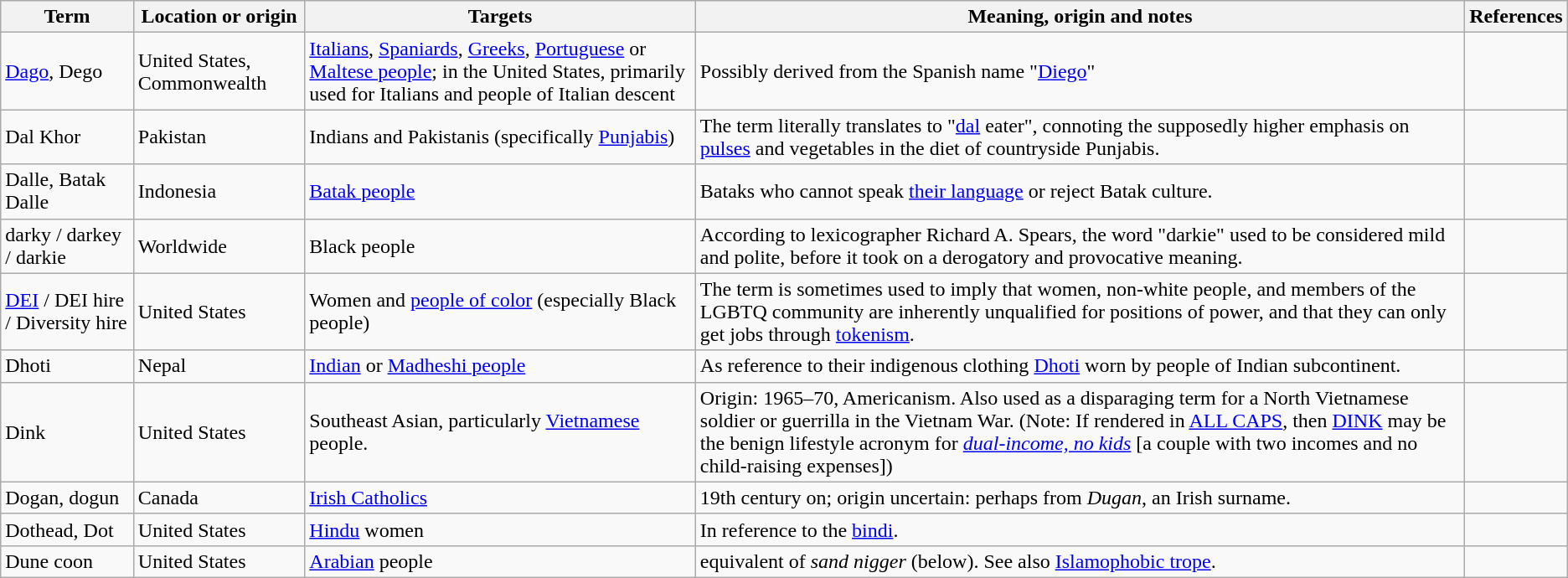<table class="wikitable">
<tr>
<th>Term</th>
<th>Location or origin</th>
<th>Targets</th>
<th>Meaning, origin and notes</th>
<th>References</th>
</tr>
<tr>
<td rowspan=1><a href='#'>Dago</a>, Dego</td>
<td>United States, Commonwealth</td>
<td><a href='#'>Italians</a>, <a href='#'>Spaniards</a>, <a href='#'>Greeks</a>, <a href='#'>Portuguese</a> or <a href='#'>Maltese people</a>; in the United States, primarily used for Italians and people of Italian descent</td>
<td>Possibly derived from the Spanish name "<a href='#'>Diego</a>"</td>
<td></td>
</tr>
<tr>
<td>Dal Khor</td>
<td>Pakistan</td>
<td>Indians and Pakistanis (specifically <a href='#'>Punjabis</a>)</td>
<td>The term literally translates to "<a href='#'>dal</a> eater", connoting the supposedly higher emphasis on <a href='#'>pulses</a> and vegetables in the diet of countryside Punjabis.</td>
<td></td>
</tr>
<tr>
<td>Dalle, Batak Dalle</td>
<td>Indonesia</td>
<td><a href='#'>Batak people</a></td>
<td>Bataks who cannot speak <a href='#'>their language</a> or reject Batak culture.</td>
<td></td>
</tr>
<tr>
<td>darky / darkey / darkie</td>
<td>Worldwide</td>
<td>Black people</td>
<td>According to lexicographer Richard A. Spears, the word "darkie" used to be considered mild and polite, before it took on a derogatory and provocative meaning.</td>
<td></td>
</tr>
<tr>
<td><a href='#'>DEI</a> / DEI hire / Diversity hire</td>
<td>United States</td>
<td>Women and <a href='#'>people of color</a> (especially Black people)</td>
<td>The term is sometimes used to imply that women, non-white people, and members of the LGBTQ community are inherently unqualified for positions of power, and that they can only get jobs through <a href='#'>tokenism</a>.</td>
<td></td>
</tr>
<tr>
<td>Dhoti</td>
<td>Nepal</td>
<td><a href='#'>Indian</a> or <a href='#'>Madheshi people</a></td>
<td>As reference to their indigenous clothing <a href='#'>Dhoti</a> worn by people of Indian subcontinent.</td>
<td></td>
</tr>
<tr>
<td>Dink</td>
<td>United States</td>
<td>Southeast Asian, particularly <a href='#'>Vietnamese</a> people.</td>
<td>Origin: 1965–70, Americanism. Also used as a disparaging term for a North Vietnamese soldier or guerrilla in the Vietnam War. (Note: If rendered in <a href='#'>ALL CAPS</a>, then <a href='#'>DINK</a> may be the benign lifestyle acronym for <em><a href='#'>dual-income, no kids</a></em> [a couple with two incomes and no child-raising expenses])</td>
<td></td>
</tr>
<tr>
<td>Dogan, dogun</td>
<td>Canada</td>
<td><a href='#'>Irish Catholics</a></td>
<td>19th century on; origin uncertain: perhaps from <em>Dugan</em>, an Irish surname.</td>
<td></td>
</tr>
<tr>
<td>Dothead, Dot</td>
<td>United States</td>
<td><a href='#'>Hindu</a> women</td>
<td>In reference to the <a href='#'>bindi</a>.</td>
<td></td>
</tr>
<tr>
<td>Dune coon</td>
<td>United States</td>
<td><a href='#'>Arabian</a> people</td>
<td>equivalent of <em>sand nigger</em> (below). See also <a href='#'>Islamophobic trope</a>.</td>
<td></td>
</tr>
</table>
